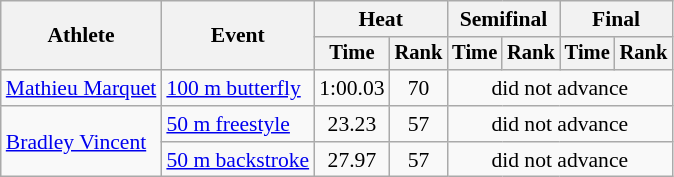<table class="wikitable" style="text-align:center; font-size:90%">
<tr>
<th rowspan="2">Athlete</th>
<th rowspan="2">Event</th>
<th colspan="2">Heat</th>
<th colspan="2">Semifinal</th>
<th colspan="2">Final</th>
</tr>
<tr style="font-size:95%">
<th>Time</th>
<th>Rank</th>
<th>Time</th>
<th>Rank</th>
<th>Time</th>
<th>Rank</th>
</tr>
<tr>
<td align=left><a href='#'>Mathieu Marquet</a></td>
<td align=left><a href='#'>100 m butterfly</a></td>
<td>1:00.03</td>
<td>70</td>
<td colspan=4>did not advance</td>
</tr>
<tr>
<td align=left rowspan=2><a href='#'>Bradley Vincent</a></td>
<td align=left><a href='#'>50 m freestyle</a></td>
<td>23.23</td>
<td>57</td>
<td colspan=4>did not advance</td>
</tr>
<tr>
<td align=left><a href='#'>50 m backstroke</a></td>
<td>27.97</td>
<td>57</td>
<td colspan=4>did not advance</td>
</tr>
</table>
